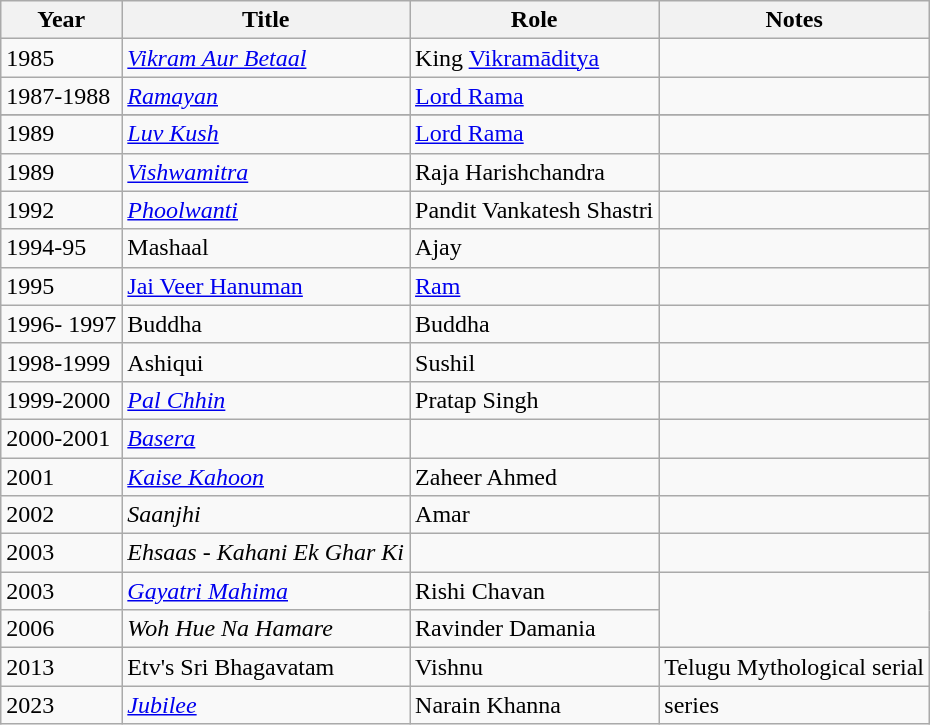<table class="wikitable">
<tr>
<th>Year</th>
<th>Title</th>
<th>Role</th>
<th>Notes</th>
</tr>
<tr>
<td>1985</td>
<td><em><a href='#'>Vikram Aur Betaal</a></em></td>
<td>King <a href='#'>Vikramāditya</a></td>
<td></td>
</tr>
<tr>
<td>1987-1988</td>
<td><em><a href='#'>Ramayan</a></em></td>
<td><a href='#'>Lord Rama</a></td>
<td></td>
</tr>
<tr>
</tr>
<tr>
<td>1989</td>
<td><em><a href='#'>Luv Kush</a></em></td>
<td><a href='#'>Lord Rama</a></td>
<td></td>
</tr>
<tr>
<td>1989</td>
<td><em><a href='#'>Vishwamitra</a></em></td>
<td>Raja Harishchandra</td>
<td></td>
</tr>
<tr>
<td>1992</td>
<td><em><a href='#'>Phoolwanti</a></em></td>
<td>Pandit Vankatesh Shastri</td>
<td></td>
</tr>
<tr>
<td>1994-95</td>
<td Mashaal (TV series)>Mashaal</td>
<td>Ajay</td>
<td></td>
</tr>
<tr>
<td>1995</td>
<td><a href='#'>Jai Veer Hanuman</a></td>
<td><a href='#'>Ram</a></td>
<td></td>
</tr>
<tr>
<td>1996- 1997</td>
<td>Buddha</td>
<td>Buddha</td>
<td></td>
</tr>
<tr>
<td>1998-1999</td>
<td Aashiqui (TVseries)>Ashiqui</td>
<td>Sushil</td>
<td></td>
</tr>
<tr>
<td>1999-2000</td>
<td><em><a href='#'>Pal Chhin</a></em></td>
<td>Pratap Singh</td>
<td></td>
</tr>
<tr>
<td>2000-2001</td>
<td><em><a href='#'>Basera</a></em></td>
<td></td>
<td></td>
</tr>
<tr>
<td>2001</td>
<td><em><a href='#'>Kaise Kahoon</a></em></td>
<td>Zaheer Ahmed</td>
<td></td>
</tr>
<tr>
<td>2002</td>
<td><em>Saanjhi</em></td>
<td>Amar</td>
<td></td>
</tr>
<tr>
<td>2003</td>
<td><em>Ehsaas - Kahani Ek Ghar Ki</em></td>
<td></td>
<td></td>
</tr>
<tr>
<td>2003</td>
<td><em><a href='#'>Gayatri Mahima </a></em></td>
<td>Rishi Chavan</td>
</tr>
<tr>
<td>2006</td>
<td><em>Woh Hue Na Hamare</em></td>
<td>Ravinder Damania</td>
</tr>
<tr>
<td>2013</td>
<td>Etv's Sri Bhagavatam</td>
<td>Vishnu</td>
<td>Telugu Mythological serial</td>
</tr>
<tr>
<td>2023</td>
<td><em><a href='#'>Jubilee</a></em></td>
<td>Narain Khanna</td>
<td> series</td>
</tr>
</table>
